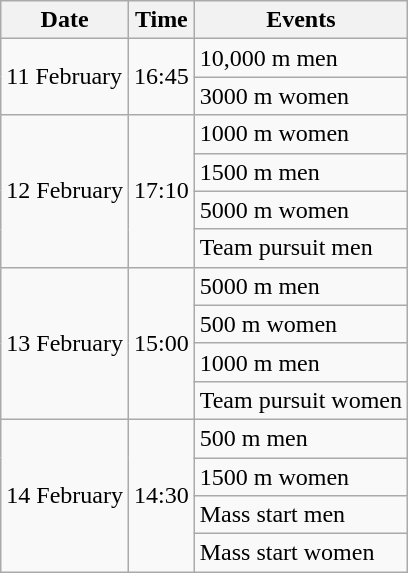<table class="wikitable" border="1">
<tr>
<th>Date</th>
<th>Time</th>
<th>Events</th>
</tr>
<tr>
<td rowspan=2>11 February</td>
<td rowspan=2>16:45</td>
<td>10,000 m men</td>
</tr>
<tr>
<td>3000 m women</td>
</tr>
<tr>
<td rowspan=4>12 February</td>
<td rowspan=4>17:10</td>
<td>1000 m women</td>
</tr>
<tr>
<td>1500 m men</td>
</tr>
<tr>
<td>5000 m women</td>
</tr>
<tr>
<td>Team pursuit men</td>
</tr>
<tr>
<td rowspan=4>13 February</td>
<td rowspan=4>15:00</td>
<td>5000 m men</td>
</tr>
<tr>
<td>500 m women</td>
</tr>
<tr>
<td>1000 m men</td>
</tr>
<tr>
<td>Team pursuit women</td>
</tr>
<tr>
<td rowspan=4>14 February</td>
<td rowspan=4>14:30</td>
<td>500 m men</td>
</tr>
<tr>
<td>1500 m women</td>
</tr>
<tr>
<td>Mass start men</td>
</tr>
<tr>
<td>Mass start women</td>
</tr>
</table>
